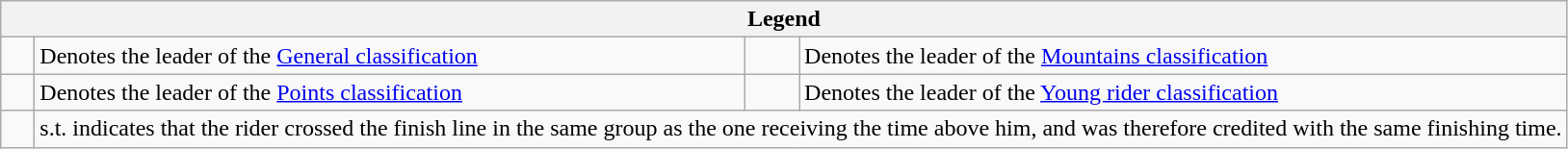<table class="wikitable">
<tr>
<th colspan=4>Legend</th>
</tr>
<tr>
<td>    </td>
<td>Denotes the leader of the <a href='#'>General classification</a></td>
<td>    </td>
<td>Denotes the leader of the <a href='#'>Mountains classification</a></td>
</tr>
<tr>
<td>    </td>
<td>Denotes the leader of the <a href='#'>Points classification</a></td>
<td>    </td>
<td>Denotes the leader of the <a href='#'>Young rider classification</a></td>
</tr>
<tr>
<td>  </td>
<td colspan=3>s.t. indicates that the rider crossed the finish line in the same group as the one receiving the time above him, and was therefore credited with the same finishing time.</td>
</tr>
</table>
